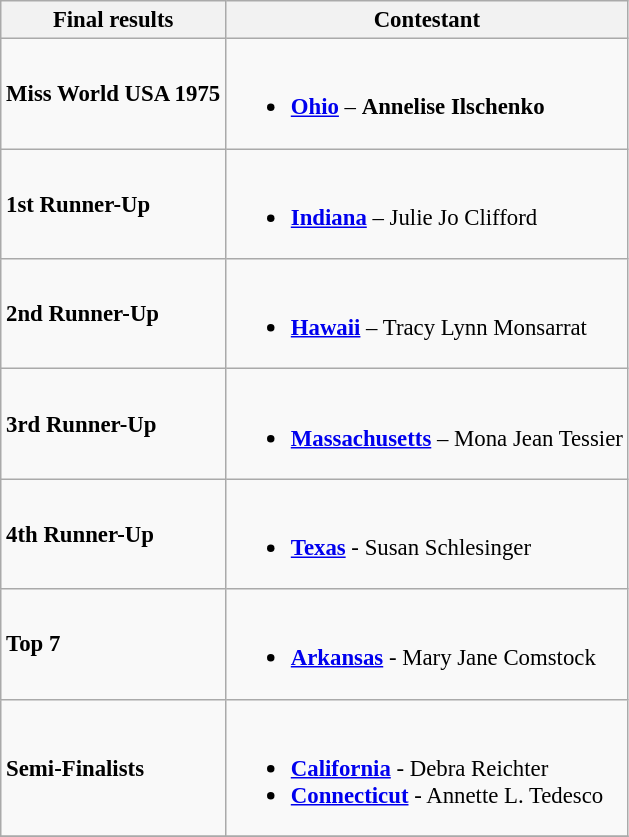<table class="wikitable sortable" style="font-size: 95%;">
<tr>
<th>Final results</th>
<th>Contestant</th>
</tr>
<tr>
<td><strong>Miss World USA 1975</strong></td>
<td><br><ul><li><strong> <a href='#'>Ohio</a></strong> – <strong>Annelise Ilschenko</strong></li></ul></td>
</tr>
<tr>
<td><strong>1st Runner-Up</strong></td>
<td><br><ul><li><strong> <a href='#'>Indiana</a></strong> – Julie Jo Clifford</li></ul></td>
</tr>
<tr>
<td><strong>2nd Runner-Up</strong></td>
<td><br><ul><li><strong> <a href='#'>Hawaii</a></strong> – Tracy Lynn Monsarrat</li></ul></td>
</tr>
<tr>
<td><strong>3rd Runner-Up</strong></td>
<td><br><ul><li><strong> <a href='#'>Massachusetts</a></strong> – Mona Jean Tessier</li></ul></td>
</tr>
<tr>
<td><strong>4th Runner-Up</strong></td>
<td><br><ul><li><strong> <a href='#'>Texas</a></strong> - Susan Schlesinger</li></ul></td>
</tr>
<tr>
<td><strong>Top 7</strong></td>
<td><br><ul><li><strong> <a href='#'>Arkansas</a></strong> - Mary Jane Comstock</li></ul></td>
</tr>
<tr>
<td><strong>Semi-Finalists</strong></td>
<td><br><ul><li><strong> <a href='#'>California</a></strong> - Debra Reichter</li><li><strong> <a href='#'>Connecticut</a></strong> - Annette L. Tedesco</li></ul></td>
</tr>
<tr>
</tr>
</table>
